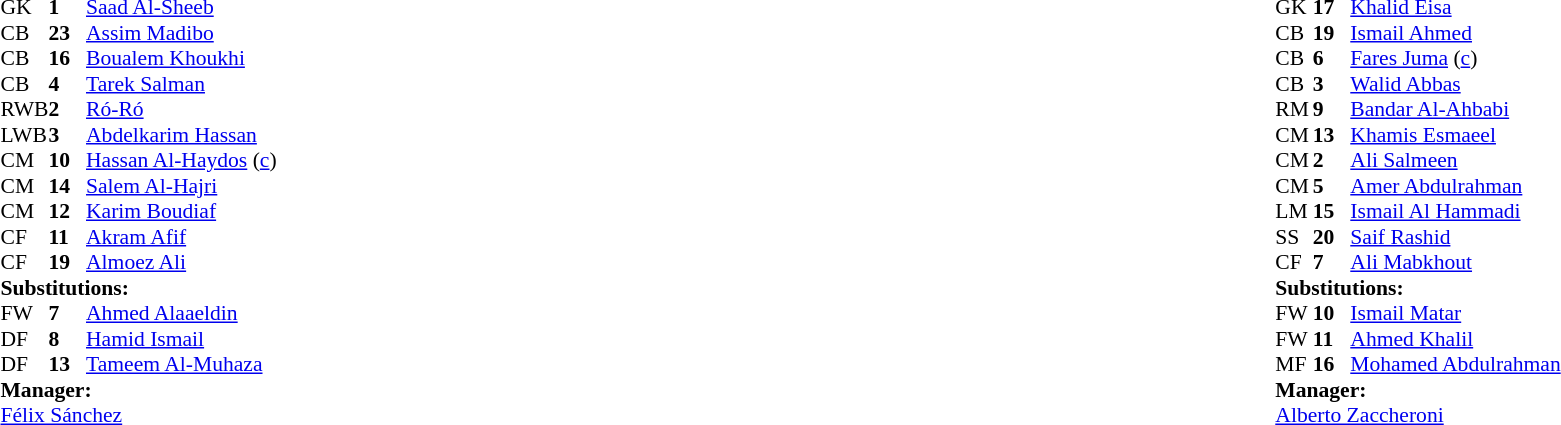<table width="100%">
<tr>
<td valign="top" width="40%"><br><table style="font-size:90%" cellspacing="0" cellpadding="0">
<tr>
<th width=25></th>
<th width=25></th>
</tr>
<tr>
<td>GK</td>
<td><strong>1</strong></td>
<td><a href='#'>Saad Al-Sheeb</a></td>
</tr>
<tr>
<td>CB</td>
<td><strong>23</strong></td>
<td><a href='#'>Assim Madibo</a></td>
</tr>
<tr>
<td>CB</td>
<td><strong>16</strong></td>
<td><a href='#'>Boualem Khoukhi</a></td>
</tr>
<tr>
<td>CB</td>
<td><strong>4</strong></td>
<td><a href='#'>Tarek Salman</a></td>
</tr>
<tr>
<td>RWB</td>
<td><strong>2</strong></td>
<td><a href='#'>Ró-Ró</a></td>
<td></td>
<td></td>
</tr>
<tr>
<td>LWB</td>
<td><strong>3</strong></td>
<td><a href='#'>Abdelkarim Hassan</a></td>
</tr>
<tr>
<td>CM</td>
<td><strong>10</strong></td>
<td><a href='#'>Hassan Al-Haydos</a> (<a href='#'>c</a>)</td>
</tr>
<tr>
<td>CM</td>
<td><strong>14</strong></td>
<td><a href='#'>Salem Al-Hajri</a></td>
</tr>
<tr>
<td>CM</td>
<td><strong>12</strong></td>
<td><a href='#'>Karim Boudiaf</a></td>
<td></td>
</tr>
<tr>
<td>CF</td>
<td><strong>11</strong></td>
<td><a href='#'>Akram Afif</a></td>
<td></td>
<td></td>
</tr>
<tr>
<td>CF</td>
<td><strong>19</strong></td>
<td><a href='#'>Almoez Ali</a></td>
<td></td>
<td></td>
</tr>
<tr>
<td colspan=3><strong>Substitutions:</strong></td>
</tr>
<tr>
<td>FW</td>
<td><strong>7</strong></td>
<td><a href='#'>Ahmed Alaaeldin</a></td>
<td></td>
<td></td>
</tr>
<tr>
<td>DF</td>
<td><strong>8</strong></td>
<td><a href='#'>Hamid Ismail</a></td>
<td></td>
<td></td>
</tr>
<tr>
<td>DF</td>
<td><strong>13</strong></td>
<td><a href='#'>Tameem Al-Muhaza</a></td>
<td></td>
<td></td>
</tr>
<tr>
<td colspan=3><strong>Manager:</strong></td>
</tr>
<tr>
<td colspan=3> <a href='#'>Félix Sánchez</a></td>
</tr>
</table>
</td>
<td valign="top"></td>
<td valign="top" width="50%"><br><table style="font-size:90%; margin:auto" cellspacing="0" cellpadding="0">
<tr>
<th width=25></th>
<th width=25></th>
</tr>
<tr>
<td>GK</td>
<td><strong>17</strong></td>
<td><a href='#'>Khalid Eisa</a></td>
</tr>
<tr>
<td>CB</td>
<td><strong>19</strong></td>
<td><a href='#'>Ismail Ahmed</a></td>
<td></td>
</tr>
<tr>
<td>CB</td>
<td><strong>6</strong></td>
<td><a href='#'>Fares Juma</a> (<a href='#'>c</a>)</td>
</tr>
<tr>
<td>CB</td>
<td><strong>3</strong></td>
<td><a href='#'>Walid Abbas</a></td>
</tr>
<tr>
<td>RM</td>
<td><strong>9</strong></td>
<td><a href='#'>Bandar Al-Ahbabi</a></td>
</tr>
<tr>
<td>CM</td>
<td><strong>13</strong></td>
<td><a href='#'>Khamis Esmaeel</a></td>
</tr>
<tr>
<td>CM</td>
<td><strong>2</strong></td>
<td><a href='#'>Ali Salmeen</a></td>
</tr>
<tr>
<td>CM</td>
<td><strong>5</strong></td>
<td><a href='#'>Amer Abdulrahman</a></td>
<td></td>
<td></td>
</tr>
<tr>
<td>LM</td>
<td><strong>15</strong></td>
<td><a href='#'>Ismail Al Hammadi</a></td>
<td></td>
<td></td>
</tr>
<tr>
<td>SS</td>
<td><strong>20</strong></td>
<td><a href='#'>Saif Rashid</a></td>
<td></td>
<td></td>
</tr>
<tr>
<td>CF</td>
<td><strong>7</strong></td>
<td><a href='#'>Ali Mabkhout</a></td>
</tr>
<tr>
<td colspan=3><strong>Substitutions:</strong></td>
</tr>
<tr>
<td>FW</td>
<td><strong>10</strong></td>
<td><a href='#'>Ismail Matar</a></td>
<td></td>
<td></td>
</tr>
<tr>
<td>FW</td>
<td><strong>11</strong></td>
<td><a href='#'>Ahmed Khalil</a></td>
<td></td>
<td></td>
</tr>
<tr>
<td>MF</td>
<td><strong>16</strong></td>
<td><a href='#'>Mohamed Abdulrahman</a></td>
<td></td>
<td></td>
</tr>
<tr>
<td colspan=3><strong>Manager:</strong></td>
</tr>
<tr>
<td colspan=3> <a href='#'>Alberto Zaccheroni</a></td>
</tr>
</table>
</td>
</tr>
</table>
